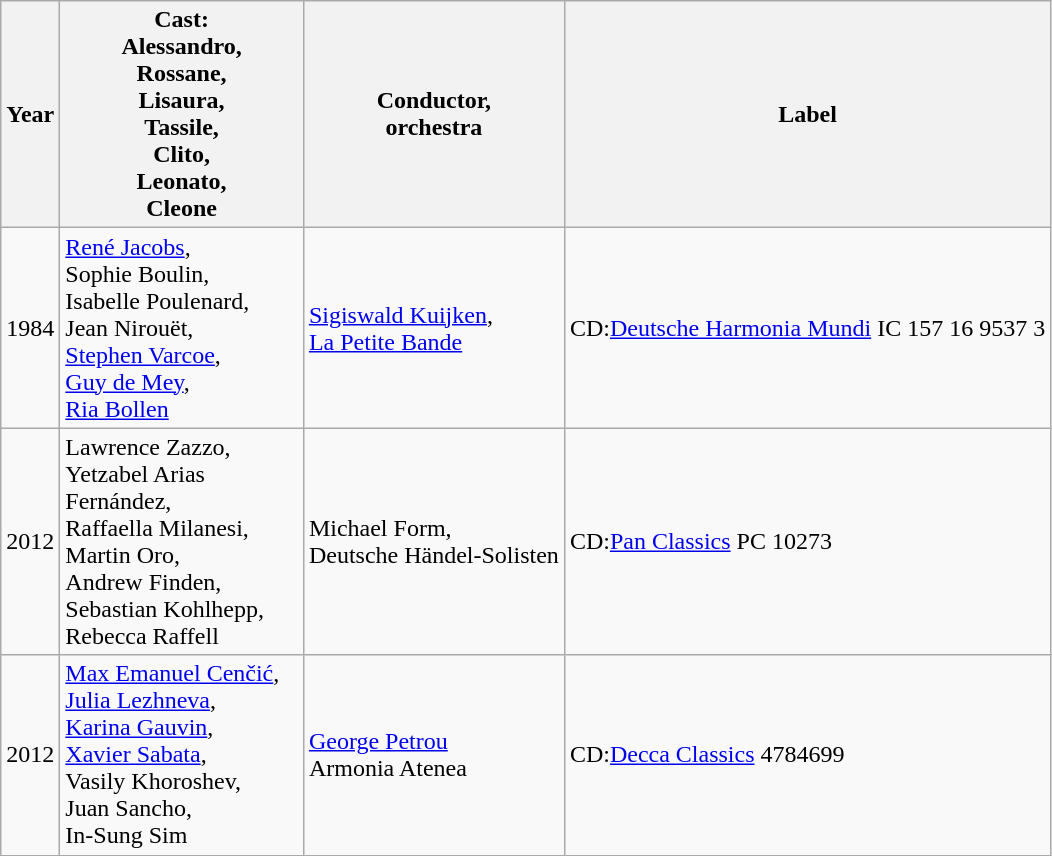<table class="wikitable">
<tr>
<th>Year</th>
<th width="155">Cast:<br>Alessandro,<br>Rossane,<br>Lisaura,<br>Tassile,<br>Clito,<br>Leonato,<br>Cleone</th>
<th>Conductor,<br>orchestra<br></th>
<th>Label</th>
</tr>
<tr>
<td>1984</td>
<td><a href='#'>René Jacobs</a>,<br>Sophie Boulin,<br> Isabelle Poulenard,<br> Jean Nirouët, <br><a href='#'>Stephen Varcoe</a>,<br><a href='#'>Guy de Mey</a>,<br><a href='#'>Ria Bollen</a></td>
<td><a href='#'>Sigiswald Kuijken</a>, <br><a href='#'>La Petite Bande</a><br></td>
<td>CD:<a href='#'>Deutsche Harmonia Mundi</a> IC 157 16 9537 3</td>
</tr>
<tr>
<td>2012</td>
<td>Lawrence Zazzo,<br>Yetzabel Arias Fernández,<br>Raffaella Milanesi,<br>Martin Oro,<br>Andrew Finden,<br>Sebastian Kohlhepp,<br>Rebecca Raffell</td>
<td>Michael Form,<br>Deutsche Händel-Solisten<br></td>
<td>CD:<a href='#'>Pan Classics</a> PC 10273</td>
</tr>
<tr>
<td>2012</td>
<td><a href='#'>Max Emanuel Cenčić</a>,<br><a href='#'>Julia Lezhneva</a>,<br><a href='#'>Karina Gauvin</a>,<br> <a href='#'>Xavier Sabata</a>,<br>Vasily Khoroshev,<br>Juan Sancho,<br>In-Sung Sim</td>
<td><a href='#'>George Petrou</a> <br>Armonia Atenea</td>
<td>CD:<a href='#'>Decca Classics</a> 4784699</td>
</tr>
</table>
